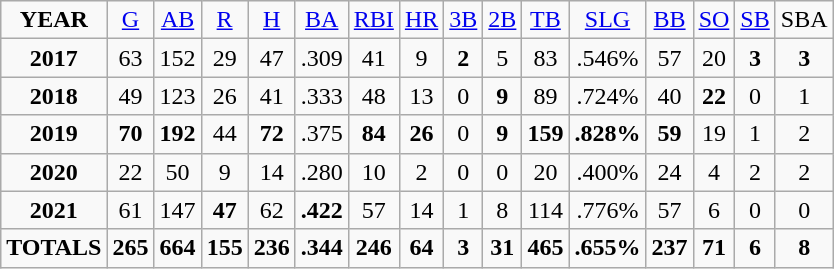<table class="wikitable">
<tr align=center>
<td><strong>YEAR</strong></td>
<td><a href='#'>G</a></td>
<td><a href='#'>AB</a></td>
<td><a href='#'>R</a></td>
<td><a href='#'>H</a></td>
<td><a href='#'>BA</a></td>
<td><a href='#'>RBI</a></td>
<td><a href='#'>HR</a></td>
<td><a href='#'>3B</a></td>
<td><a href='#'>2B</a></td>
<td><a href='#'>TB</a></td>
<td><a href='#'>SLG</a></td>
<td><a href='#'>BB</a></td>
<td><a href='#'>SO</a></td>
<td><a href='#'>SB</a></td>
<td>SBA</td>
</tr>
<tr align=center>
<td><strong>2017</strong></td>
<td>63</td>
<td>152</td>
<td>29</td>
<td>47</td>
<td>.309</td>
<td>41</td>
<td>9</td>
<td><strong>2</strong></td>
<td>5</td>
<td>83</td>
<td>.546%</td>
<td>57</td>
<td>20</td>
<td><strong>3</strong></td>
<td><strong>3</strong></td>
</tr>
<tr align=center>
<td><strong>2018</strong></td>
<td>49</td>
<td>123</td>
<td>26</td>
<td>41</td>
<td>.333</td>
<td>48</td>
<td>13</td>
<td>0</td>
<td><strong>9</strong></td>
<td>89</td>
<td>.724%</td>
<td>40</td>
<td><strong>22</strong></td>
<td>0</td>
<td>1</td>
</tr>
<tr align=center>
<td><strong>2019</strong></td>
<td><strong>70</strong></td>
<td><strong>192</strong></td>
<td>44</td>
<td><strong>72</strong></td>
<td>.375</td>
<td><strong>84</strong></td>
<td><strong>26</strong></td>
<td>0</td>
<td><strong>9</strong></td>
<td><strong>159</strong></td>
<td><strong>.828%</strong></td>
<td><strong>59</strong></td>
<td>19</td>
<td>1</td>
<td>2</td>
</tr>
<tr align=center>
<td><strong>2020</strong></td>
<td>22</td>
<td>50</td>
<td>9</td>
<td>14</td>
<td>.280</td>
<td>10</td>
<td>2</td>
<td>0</td>
<td>0</td>
<td>20</td>
<td>.400%</td>
<td>24</td>
<td>4</td>
<td>2</td>
<td>2</td>
</tr>
<tr align=center>
<td><strong>2021</strong></td>
<td>61</td>
<td>147</td>
<td><strong>47</strong></td>
<td>62</td>
<td><strong>.422</strong></td>
<td>57</td>
<td>14</td>
<td>1</td>
<td>8</td>
<td>114</td>
<td>.776%</td>
<td>57</td>
<td>6</td>
<td>0</td>
<td>0</td>
</tr>
<tr align=center>
<td><strong>TOTALS</strong></td>
<td><strong>265</strong></td>
<td><strong>664</strong></td>
<td><strong>155</strong></td>
<td><strong>236</strong></td>
<td><strong>.344</strong></td>
<td><strong>246</strong></td>
<td><strong>64</strong></td>
<td><strong>3</strong></td>
<td><strong>31</strong></td>
<td><strong>465</strong></td>
<td><strong>.655%</strong></td>
<td><strong>237</strong></td>
<td><strong>71</strong></td>
<td><strong>6</strong></td>
<td><strong>8</strong></td>
</tr>
</table>
